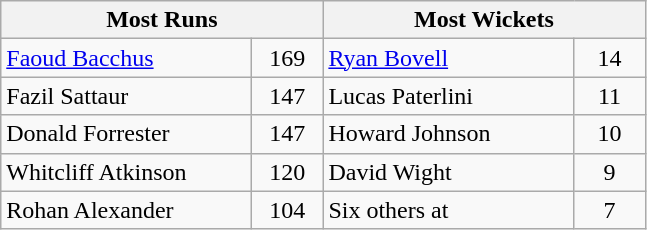<table class="wikitable">
<tr>
<th colspan=2 align="center">Most Runs</th>
<th colspan=2 align=center>Most Wickets</th>
</tr>
<tr>
<td width=160> <a href='#'>Faoud Bacchus</a></td>
<td width=40 align=center>169</td>
<td width=160> <a href='#'>Ryan Bovell</a></td>
<td width=40 align=center>14</td>
</tr>
<tr>
<td> Fazil Sattaur</td>
<td align=center>147</td>
<td> Lucas Paterlini</td>
<td align=center>11</td>
</tr>
<tr>
<td> Donald Forrester</td>
<td align=center>147</td>
<td> Howard Johnson</td>
<td align=center>10</td>
</tr>
<tr>
<td> Whitcliff Atkinson</td>
<td align=center>120</td>
<td> David Wight</td>
<td align=center>9</td>
</tr>
<tr>
<td> Rohan Alexander</td>
<td align=center>104</td>
<td>Six others at</td>
<td align=center>7</td>
</tr>
</table>
